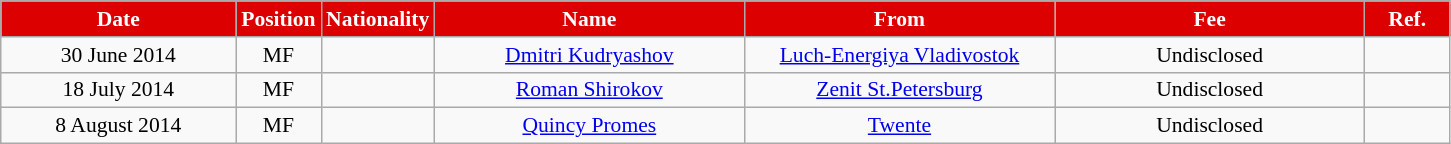<table class="wikitable"  style="text-align:center; font-size:90%; ">
<tr>
<th style="background:#DD0000; color:white; width:150px;">Date</th>
<th style="background:#DD0000; color:white; width:50px;">Position</th>
<th style="background:#DD0000; color:white; width:50px;">Nationality</th>
<th style="background:#DD0000; color:white; width:200px;">Name</th>
<th style="background:#DD0000; color:white; width:200px;">From</th>
<th style="background:#DD0000; color:white; width:200px;">Fee</th>
<th style="background:#DD0000; color:white; width:50px;">Ref.</th>
</tr>
<tr>
<td>30 June 2014</td>
<td>MF</td>
<td></td>
<td><a href='#'>Dmitri Kudryashov</a></td>
<td><a href='#'>Luch-Energiya Vladivostok</a></td>
<td>Undisclosed</td>
<td></td>
</tr>
<tr>
<td>18 July 2014</td>
<td>MF</td>
<td></td>
<td><a href='#'>Roman Shirokov</a></td>
<td><a href='#'>Zenit St.Petersburg</a></td>
<td>Undisclosed</td>
<td></td>
</tr>
<tr>
<td>8 August 2014</td>
<td>MF</td>
<td></td>
<td><a href='#'>Quincy Promes</a></td>
<td><a href='#'>Twente</a></td>
<td>Undisclosed</td>
<td></td>
</tr>
</table>
